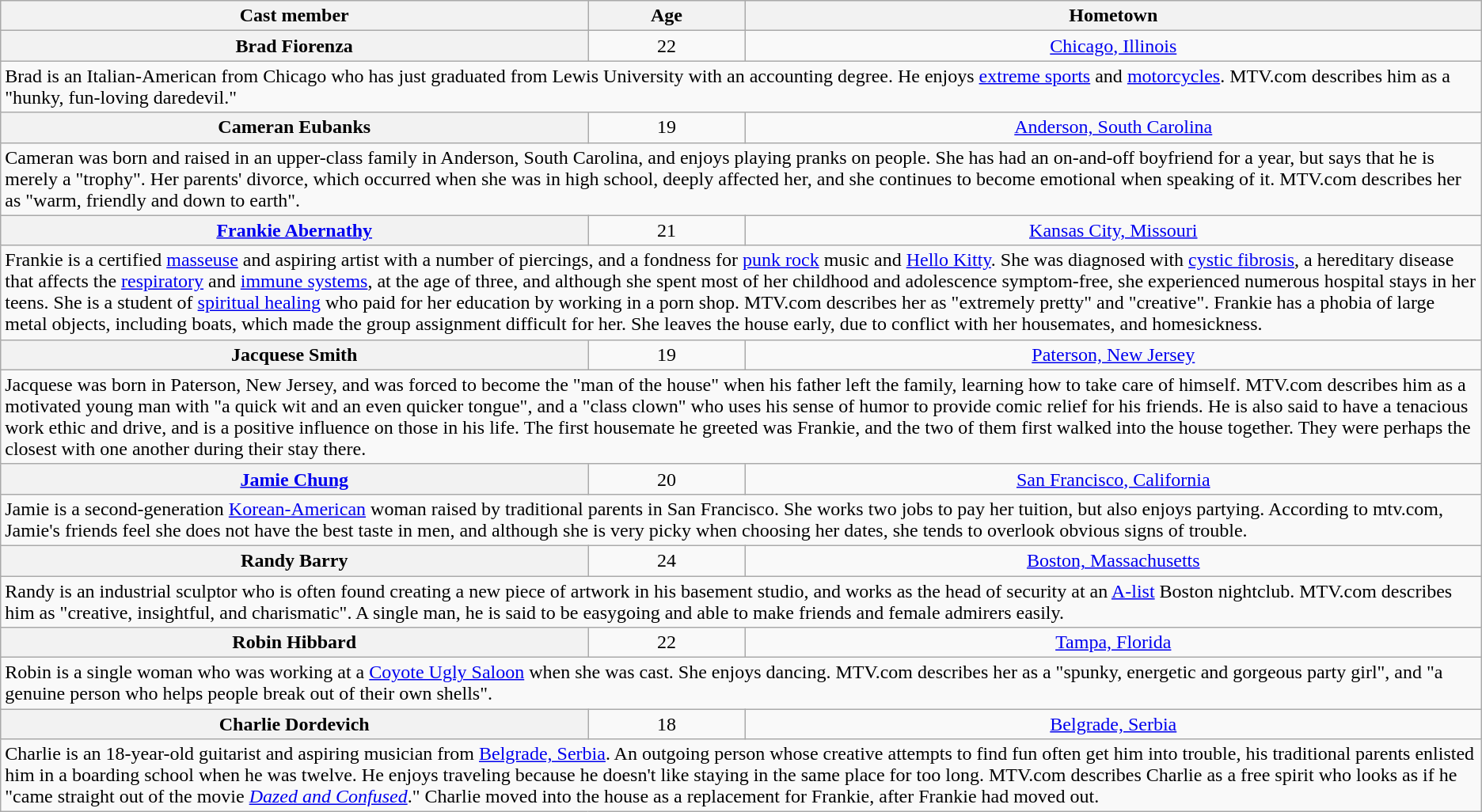<table class="wikitable sortable" style="text-align:center;">
<tr>
<th scope="col">Cast member</th>
<th scope="col">Age</th>
<th scope="col">Hometown</th>
</tr>
<tr>
<th scope="row">Brad Fiorenza</th>
<td>22</td>
<td><a href='#'>Chicago, Illinois</a></td>
</tr>
<tr class="expand-child">
<td align="left" colspan="3">Brad is an Italian-American from Chicago who has just graduated from Lewis University with an accounting degree. He enjoys <a href='#'>extreme sports</a> and <a href='#'>motorcycles</a>. MTV.com describes him as a "hunky, fun-loving daredevil."</td>
</tr>
<tr>
<th scope="row">Cameran Eubanks</th>
<td>19</td>
<td><a href='#'>Anderson, South Carolina</a></td>
</tr>
<tr class="expand-child">
<td align="left" colspan="3">Cameran was born and raised in an upper-class family in Anderson, South Carolina, and enjoys playing pranks on people. She has had an on-and-off boyfriend for a year, but says that he is merely a "trophy". Her parents' divorce, which occurred when she was in high school, deeply affected her, and she continues to become emotional when speaking of it. MTV.com describes her as "warm, friendly and down to earth".</td>
</tr>
<tr>
<th scope="row"><a href='#'>Frankie Abernathy</a></th>
<td>21</td>
<td><a href='#'>Kansas City, Missouri</a></td>
</tr>
<tr class="expand-child">
<td align="left" colspan="3">Frankie is a certified <a href='#'>masseuse</a> and aspiring artist with a number of piercings, and a fondness for <a href='#'>punk rock</a> music and <a href='#'>Hello Kitty</a>. She was diagnosed with <a href='#'>cystic fibrosis</a>, a hereditary disease that affects the <a href='#'>respiratory</a> and <a href='#'>immune systems</a>, at the age of three, and although she spent most of her childhood and adolescence symptom-free, she experienced numerous hospital stays in her teens. She is a student of <a href='#'>spiritual healing</a> who paid for her education by working in a porn shop. MTV.com describes her as "extremely pretty" and "creative". Frankie has a phobia of large metal objects, including boats, which made the group assignment difficult for her. She leaves the house early, due to conflict with her housemates, and homesickness.</td>
</tr>
<tr>
<th scope="row">Jacquese Smith</th>
<td>19</td>
<td><a href='#'>Paterson, New Jersey</a></td>
</tr>
<tr class="expand-child">
<td align="left" colspan="3">Jacquese was born in Paterson, New Jersey, and was forced to become the "man of the house" when his father left the family, learning how to take care of himself. MTV.com describes him as a motivated young man with "a quick wit and an even quicker tongue", and a "class clown" who uses his sense of humor to provide comic relief for his friends. He is also said to have a tenacious work ethic and drive, and is a positive influence on those in his life. The first housemate he greeted was Frankie, and the two of them first walked into the house together. They were perhaps the closest with one another during their stay there.</td>
</tr>
<tr>
<th scope="row"><a href='#'>Jamie Chung</a></th>
<td>20</td>
<td><a href='#'>San Francisco, California</a></td>
</tr>
<tr class="expand-child">
<td align="left" colspan="3">Jamie is a second-generation <a href='#'>Korean-American</a> woman raised by traditional parents in San Francisco. She works two jobs to pay her tuition, but also enjoys partying. According to mtv.com, Jamie's friends feel she does not have the best taste in men, and although she is very picky when choosing her dates, she tends to overlook obvious signs of trouble.</td>
</tr>
<tr>
<th scope="row">Randy Barry</th>
<td>24</td>
<td><a href='#'>Boston, Massachusetts</a></td>
</tr>
<tr class="expand-child">
<td align="left" colspan="3">Randy is an industrial sculptor who is often found creating a new piece of artwork in his basement studio, and works as the head of security at an <a href='#'>A-list</a> Boston nightclub. MTV.com describes him as "creative, insightful, and charismatic". A single man, he is said to be easygoing and able to make friends and female admirers easily.</td>
</tr>
<tr>
<th scope="row">Robin Hibbard</th>
<td>22</td>
<td><a href='#'>Tampa, Florida</a></td>
</tr>
<tr class="expand-child">
<td align="left" colspan="3">Robin is a single woman who was working at a <a href='#'>Coyote Ugly Saloon</a> when she was cast. She enjoys dancing. MTV.com describes her as a "spunky, energetic and gorgeous party girl", and "a genuine person who helps people break out of their own shells".</td>
</tr>
<tr>
<th scope="row">Charlie Dordevich</th>
<td>18</td>
<td><a href='#'>Belgrade, Serbia</a></td>
</tr>
<tr class="expand-child">
<td align="left" colspan="3">Charlie is an 18-year-old guitarist and aspiring musician from <a href='#'>Belgrade, Serbia</a>. An outgoing person whose creative attempts to find fun often get him into trouble, his traditional parents enlisted him in a boarding school when he was twelve. He enjoys traveling because he doesn't like staying in the same place for too long. MTV.com describes Charlie as a free spirit who looks as if he "came straight out of the movie <em><a href='#'>Dazed and Confused</a></em>." Charlie moved into the house as a replacement for Frankie, after Frankie had moved out.</td>
</tr>
</table>
